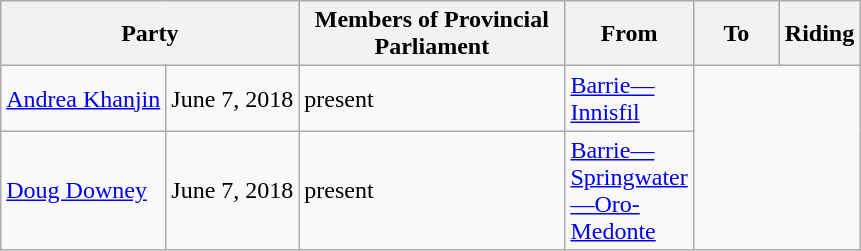<table class="wikitable">
<tr>
<th colspan=2 style="width: 130px">Party</th>
<th style="width: 170px">Members of Provincial Parliament</th>
<th style="width: 50px">From</th>
<th style="width: 50px">To</th>
<th style="width: 40px">Riding</th>
</tr>
<tr>
<td><a href='#'>Andrea Khanjin</a></td>
<td>June 7, 2018</td>
<td>present</td>
<td><a href='#'>Barrie—Innisfil</a></td>
</tr>
<tr>
<td><a href='#'>Doug Downey</a></td>
<td>June 7, 2018</td>
<td>present</td>
<td><a href='#'>Barrie—Springwater—Oro-Medonte</a></td>
</tr>
</table>
